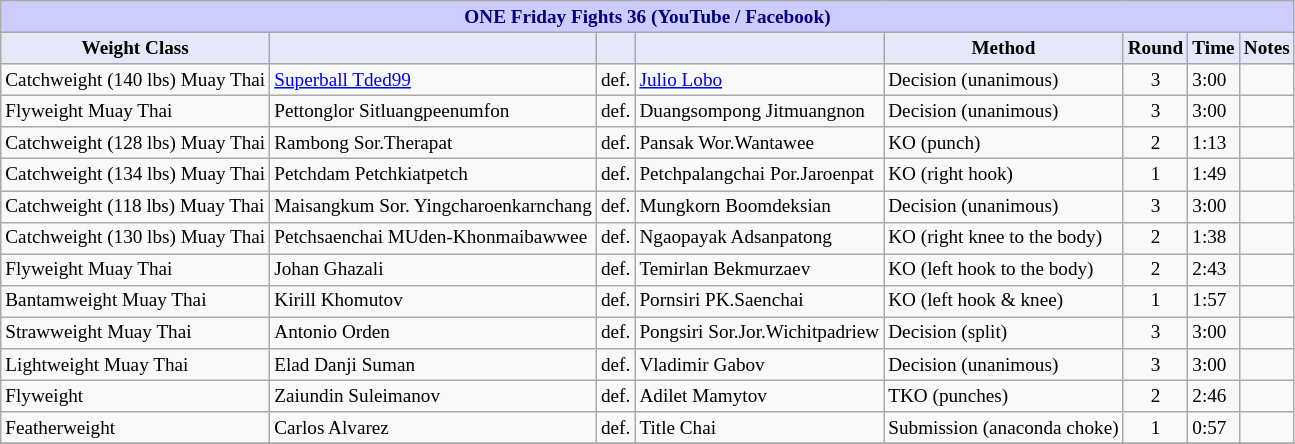<table class="wikitable" style="font-size: 80%;">
<tr>
<th colspan="8" style="background-color: #ccf; color: #000080; text-align: center;"><strong>ONE Friday Fights 36 (YouTube / Facebook)</strong></th>
</tr>
<tr>
<th colspan="1" style="background-color: #E6E8FA; color: #000000; text-align: center;">Weight Class</th>
<th colspan="1" style="background-color: #E6E8FA; color: #000000; text-align: center;"></th>
<th colspan="1" style="background-color: #E6E8FA; color: #000000; text-align: center;"></th>
<th colspan="1" style="background-color: #E6E8FA; color: #000000; text-align: center;"></th>
<th colspan="1" style="background-color: #E6E8FA; color: #000000; text-align: center;">Method</th>
<th colspan="1" style="background-color: #E6E8FA; color: #000000; text-align: center;">Round</th>
<th colspan="1" style="background-color: #E6E8FA; color: #000000; text-align: center;">Time</th>
<th colspan="1" style="background-color: #E6E8FA; color: #000000; text-align: center;">Notes</th>
</tr>
<tr>
<td>Catchweight (140 lbs) Muay Thai</td>
<td> <a href='#'>Superball Tded99</a></td>
<td>def.</td>
<td> <a href='#'>Julio Lobo</a></td>
<td>Decision (unanimous)</td>
<td align=center>3</td>
<td>3:00</td>
<td></td>
</tr>
<tr>
<td>Flyweight Muay Thai</td>
<td> Pettonglor Sitluangpeenumfon</td>
<td>def.</td>
<td> Duangsompong Jitmuangnon</td>
<td>Decision (unanimous)</td>
<td align=center>3</td>
<td>3:00</td>
<td></td>
</tr>
<tr>
<td>Catchweight (128 lbs) Muay Thai</td>
<td> Rambong Sor.Therapat</td>
<td>def.</td>
<td> Pansak Wor.Wantawee</td>
<td>KO (punch)</td>
<td align=center>2</td>
<td>1:13</td>
<td></td>
</tr>
<tr>
<td>Catchweight (134 lbs) Muay Thai</td>
<td> Petchdam Petchkiatpetch</td>
<td>def.</td>
<td> Petchpalangchai Por.Jaroenpat</td>
<td>KO (right hook)</td>
<td align=center>1</td>
<td>1:49</td>
<td></td>
</tr>
<tr>
<td>Catchweight (118 lbs) Muay Thai</td>
<td> Maisangkum Sor. Yingcharoenkarnchang</td>
<td>def.</td>
<td> Mungkorn Boomdeksian</td>
<td>Decision (unanimous)</td>
<td align=center>3</td>
<td>3:00</td>
<td></td>
</tr>
<tr>
<td>Catchweight (130 lbs) Muay Thai</td>
<td> Petchsaenchai MUden-Khonmaibawwee</td>
<td>def.</td>
<td> Ngaopayak Adsanpatong</td>
<td>KO (right knee to the body)</td>
<td align=center>2</td>
<td>1:38</td>
<td></td>
</tr>
<tr>
<td>Flyweight Muay Thai</td>
<td> Johan Ghazali</td>
<td>def.</td>
<td> Temirlan Bekmurzaev</td>
<td>KO (left hook to the body)</td>
<td align=center>2</td>
<td>2:43</td>
<td></td>
</tr>
<tr>
<td>Bantamweight Muay Thai</td>
<td> Kirill Khomutov</td>
<td>def.</td>
<td> Pornsiri PK.Saenchai</td>
<td>KO (left hook & knee)</td>
<td align=center>1</td>
<td>1:57</td>
<td></td>
</tr>
<tr>
<td>Strawweight Muay Thai</td>
<td> Antonio Orden</td>
<td>def.</td>
<td> Pongsiri Sor.Jor.Wichitpadriew</td>
<td>Decision (split)</td>
<td align=center>3</td>
<td>3:00</td>
<td></td>
</tr>
<tr>
<td>Lightweight Muay Thai</td>
<td> Elad Danji Suman</td>
<td>def.</td>
<td> Vladimir Gabov</td>
<td>Decision (unanimous)</td>
<td align=center>3</td>
<td>3:00</td>
<td></td>
</tr>
<tr>
<td>Flyweight</td>
<td> Zaiundin Suleimanov</td>
<td>def.</td>
<td> Adilet Mamytov</td>
<td>TKO (punches)</td>
<td align=center>2</td>
<td>2:46</td>
<td></td>
</tr>
<tr>
<td>Featherweight</td>
<td> Carlos Alvarez</td>
<td>def.</td>
<td> Title Chai</td>
<td>Submission (anaconda choke)</td>
<td align=center>1</td>
<td>0:57</td>
<td></td>
</tr>
<tr>
</tr>
</table>
